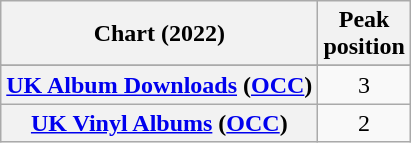<table class="wikitable sortable plainrowheaders" style="text-align:center;">
<tr>
<th scope="col">Chart (2022)</th>
<th scope="col">Peak<br>position</th>
</tr>
<tr>
</tr>
<tr>
</tr>
<tr>
<th scope="row"><a href='#'>UK Album Downloads</a> (<a href='#'>OCC</a>)</th>
<td>3</td>
</tr>
<tr>
<th scope="row"><a href='#'>UK Vinyl Albums</a> (<a href='#'>OCC</a>)</th>
<td>2</td>
</tr>
</table>
